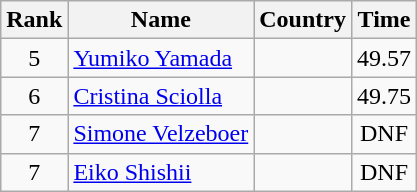<table class="wikitable" style="text-align:center">
<tr>
<th>Rank</th>
<th>Name</th>
<th>Country</th>
<th>Time</th>
</tr>
<tr>
<td>5</td>
<td align=left><a href='#'>Yumiko Yamada</a></td>
<td align=left></td>
<td>49.57</td>
</tr>
<tr>
<td>6</td>
<td align=left><a href='#'>Cristina Sciolla</a></td>
<td align="left"></td>
<td>49.75</td>
</tr>
<tr>
<td>7</td>
<td align=left><a href='#'>Simone Velzeboer</a></td>
<td align="left"></td>
<td>DNF</td>
</tr>
<tr>
<td>7</td>
<td align=left><a href='#'>Eiko Shishii</a></td>
<td align="left"></td>
<td>DNF</td>
</tr>
</table>
